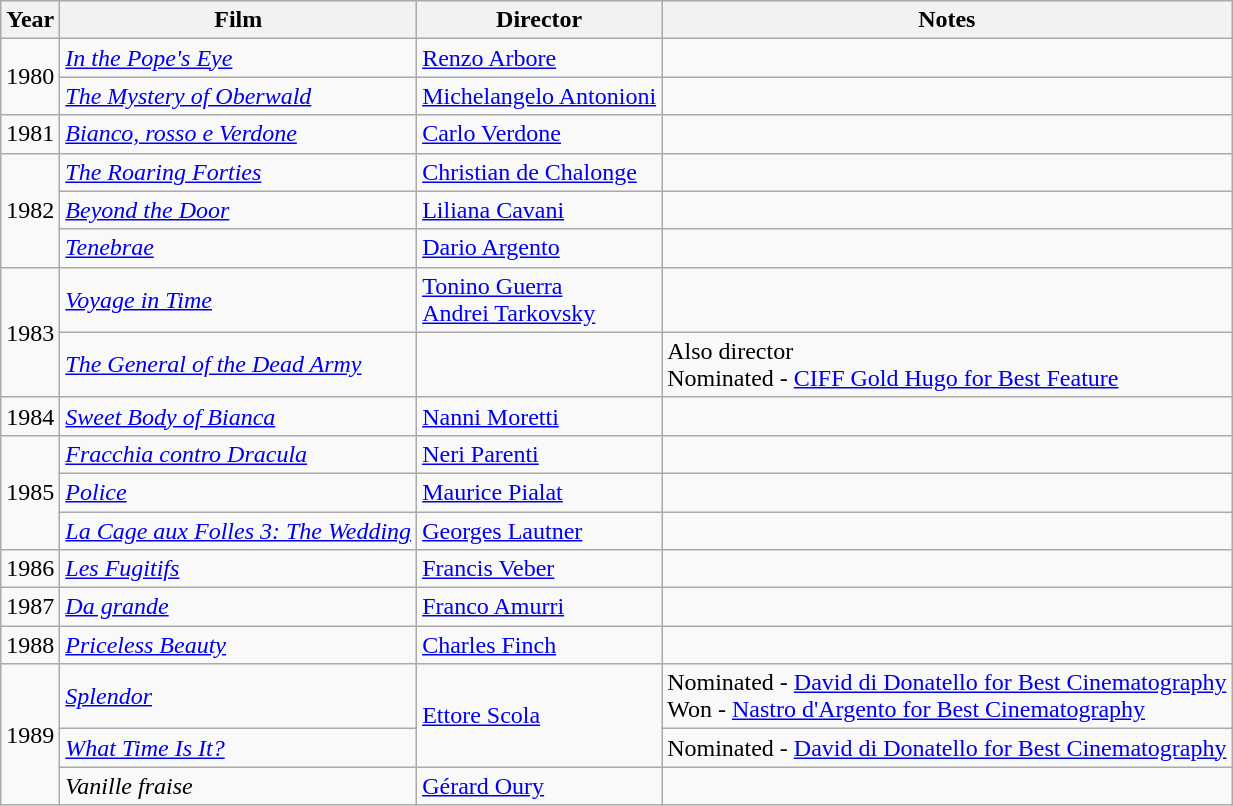<table class="wikitable">
<tr>
<th>Year</th>
<th>Film</th>
<th>Director</th>
<th>Notes</th>
</tr>
<tr>
<td rowspan="2">1980</td>
<td><em><a href='#'>In the Pope's Eye</a></em></td>
<td><a href='#'>Renzo Arbore</a></td>
<td></td>
</tr>
<tr>
<td><em><a href='#'>The Mystery of Oberwald</a></em></td>
<td><a href='#'>Michelangelo Antonioni</a></td>
<td></td>
</tr>
<tr>
<td>1981</td>
<td><em><a href='#'>Bianco, rosso e Verdone</a></em></td>
<td><a href='#'>Carlo Verdone</a></td>
<td></td>
</tr>
<tr>
<td rowspan="3" style="text-align:center;">1982</td>
<td><em><a href='#'>The Roaring Forties</a></em></td>
<td><a href='#'>Christian de Chalonge</a></td>
<td></td>
</tr>
<tr>
<td><a href='#'><em>Beyond the Door</em></a></td>
<td><a href='#'>Liliana Cavani</a></td>
<td></td>
</tr>
<tr>
<td><a href='#'><em>Tenebrae</em></a></td>
<td><a href='#'>Dario Argento</a></td>
<td></td>
</tr>
<tr>
<td rowspan="2">1983</td>
<td><em><a href='#'>Voyage in Time</a></em></td>
<td><a href='#'>Tonino Guerra</a><br><a href='#'>Andrei Tarkovsky</a></td>
<td></td>
</tr>
<tr>
<td><a href='#'><em>The General of the Dead Army</em></a></td>
<td></td>
<td>Also director<br>Nominated - <a href='#'>CIFF Gold Hugo for Best Feature</a></td>
</tr>
<tr>
<td>1984</td>
<td><em><a href='#'>Sweet Body of Bianca</a></em></td>
<td><a href='#'>Nanni Moretti</a></td>
<td></td>
</tr>
<tr>
<td rowspan="3">1985</td>
<td><em><a href='#'>Fracchia contro Dracula</a></em></td>
<td><a href='#'>Neri Parenti</a></td>
<td></td>
</tr>
<tr>
<td><a href='#'><em>Police</em></a></td>
<td><a href='#'>Maurice Pialat</a></td>
<td></td>
</tr>
<tr>
<td><em><a href='#'>La Cage aux Folles 3: The Wedding</a></em></td>
<td><a href='#'>Georges Lautner</a></td>
<td></td>
</tr>
<tr>
<td>1986</td>
<td><em><a href='#'>Les Fugitifs</a></em></td>
<td><a href='#'>Francis Veber</a></td>
<td></td>
</tr>
<tr>
<td>1987</td>
<td><a href='#'><em>Da grande</em></a></td>
<td><a href='#'>Franco Amurri</a></td>
<td></td>
</tr>
<tr>
<td>1988</td>
<td><em><a href='#'>Priceless Beauty</a></em></td>
<td><a href='#'>Charles Finch</a></td>
<td></td>
</tr>
<tr>
<td rowspan="3">1989</td>
<td><a href='#'><em>Splendor</em></a></td>
<td rowspan="2"><a href='#'>Ettore Scola</a></td>
<td>Nominated - <a href='#'>David di Donatello for Best Cinematography</a><br>Won - <a href='#'>Nastro d'Argento for Best Cinematography</a></td>
</tr>
<tr>
<td><a href='#'><em>What Time Is It?</em></a></td>
<td>Nominated - <a href='#'>David di Donatello for Best Cinematography</a></td>
</tr>
<tr>
<td><em>Vanille fraise</em></td>
<td><a href='#'>Gérard Oury</a></td>
<td></td>
</tr>
</table>
